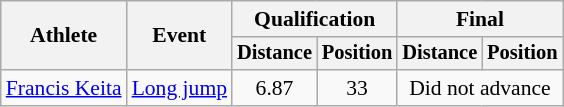<table class=wikitable style="font-size:90%; text-align:center">
<tr>
<th rowspan=2>Athlete</th>
<th rowspan=2>Event</th>
<th colspan=2>Qualification</th>
<th colspan=2>Final</th>
</tr>
<tr style=font-size:95%>
<th>Distance</th>
<th>Position</th>
<th>Distance</th>
<th>Position</th>
</tr>
<tr align=center>
<td align=left><a href='#'>Francis Keita</a></td>
<td align=left><a href='#'>Long jump</a></td>
<td>6.87</td>
<td>33</td>
<td colspan=2>Did not advance</td>
</tr>
</table>
